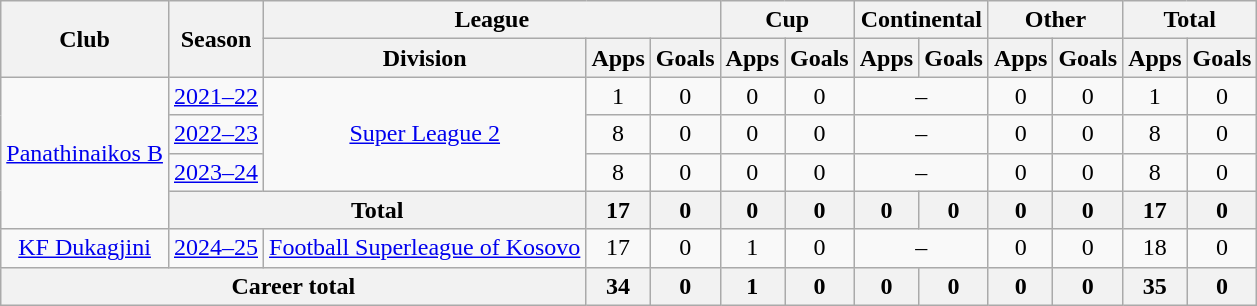<table class="wikitable" style="text-align: center">
<tr>
<th rowspan="2">Club</th>
<th rowspan="2">Season</th>
<th colspan="3">League</th>
<th colspan="2">Cup</th>
<th colspan="2">Continental</th>
<th colspan="2">Other</th>
<th colspan="2">Total</th>
</tr>
<tr>
<th>Division</th>
<th>Apps</th>
<th>Goals</th>
<th>Apps</th>
<th>Goals</th>
<th>Apps</th>
<th>Goals</th>
<th>Apps</th>
<th>Goals</th>
<th>Apps</th>
<th>Goals</th>
</tr>
<tr>
<td rowspan="4"><a href='#'>Panathinaikos B</a></td>
<td><a href='#'>2021–22</a></td>
<td rowspan="3" valign="center"><a href='#'>Super League 2</a></td>
<td>1</td>
<td>0</td>
<td>0</td>
<td>0</td>
<td colspan="2">–</td>
<td>0</td>
<td>0</td>
<td>1</td>
<td>0</td>
</tr>
<tr>
<td><a href='#'>2022–23</a></td>
<td>8</td>
<td>0</td>
<td>0</td>
<td>0</td>
<td colspan="2">–</td>
<td>0</td>
<td>0</td>
<td>8</td>
<td>0</td>
</tr>
<tr>
<td><a href='#'>2023–24</a></td>
<td>8</td>
<td>0</td>
<td>0</td>
<td>0</td>
<td colspan="2">–</td>
<td>0</td>
<td>0</td>
<td>8</td>
<td>0</td>
</tr>
<tr>
<th colspan=2>Total</th>
<th>17</th>
<th>0</th>
<th>0</th>
<th>0</th>
<th>0</th>
<th>0</th>
<th>0</th>
<th>0</th>
<th>17</th>
<th>0</th>
</tr>
<tr>
<td rowspan="1"><a href='#'>KF Dukagjini</a></td>
<td><a href='#'>2024–25</a></td>
<td rowspan="1" valign="center"><a href='#'>Football Superleague of Kosovo</a></td>
<td>17</td>
<td>0</td>
<td>1</td>
<td>0</td>
<td colspan="2">–</td>
<td>0</td>
<td>0</td>
<td>18</td>
<td>0</td>
</tr>
<tr>
<th colspan=3>Career total</th>
<th>34</th>
<th>0</th>
<th>1</th>
<th>0</th>
<th>0</th>
<th>0</th>
<th>0</th>
<th>0</th>
<th>35</th>
<th>0</th>
</tr>
</table>
